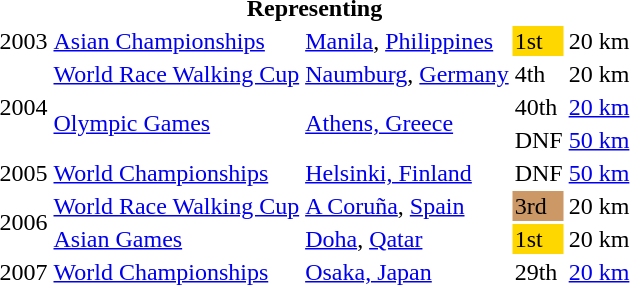<table>
<tr>
<th colspan="5">Representing </th>
</tr>
<tr>
<td>2003</td>
<td><a href='#'>Asian Championships</a></td>
<td><a href='#'>Manila</a>, <a href='#'>Philippines</a></td>
<td bgcolor="gold">1st</td>
<td>20 km</td>
</tr>
<tr>
<td rowspan=3>2004</td>
<td><a href='#'>World Race Walking Cup</a></td>
<td><a href='#'>Naumburg</a>, <a href='#'>Germany</a></td>
<td>4th</td>
<td>20 km</td>
</tr>
<tr>
<td rowspan=2><a href='#'>Olympic Games</a></td>
<td rowspan=2><a href='#'>Athens, Greece</a></td>
<td>40th</td>
<td><a href='#'>20 km</a></td>
</tr>
<tr>
<td>DNF</td>
<td><a href='#'>50 km</a></td>
</tr>
<tr>
<td>2005</td>
<td><a href='#'>World Championships</a></td>
<td><a href='#'>Helsinki, Finland</a></td>
<td>DNF</td>
<td><a href='#'>50 km</a></td>
</tr>
<tr>
<td rowspan=2>2006</td>
<td><a href='#'>World Race Walking Cup</a></td>
<td><a href='#'>A Coruña</a>, <a href='#'>Spain</a></td>
<td bgcolor="cc9966">3rd</td>
<td>20 km</td>
</tr>
<tr>
<td><a href='#'>Asian Games</a></td>
<td><a href='#'>Doha</a>, <a href='#'>Qatar</a></td>
<td bgcolor="gold">1st</td>
<td>20 km</td>
</tr>
<tr>
<td>2007</td>
<td><a href='#'>World Championships</a></td>
<td><a href='#'>Osaka, Japan</a></td>
<td>29th</td>
<td><a href='#'>20 km</a></td>
</tr>
</table>
